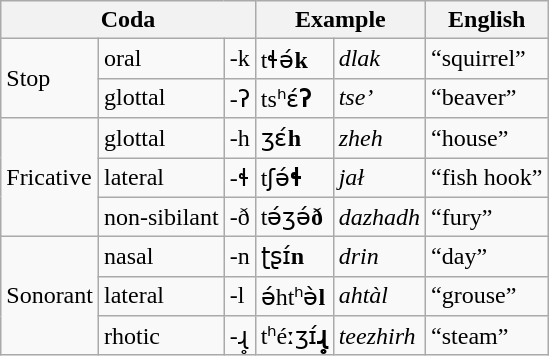<table class="wikitable">
<tr>
<th colspan="3">Coda</th>
<th colspan="2">Example</th>
<th>English</th>
</tr>
<tr>
<td rowspan="2">Stop</td>
<td>oral</td>
<td>-k</td>
<td>tɬə́<strong>k</strong></td>
<td><em>dlak</em></td>
<td>“squirrel”</td>
</tr>
<tr>
<td>glottal</td>
<td>-ʔ</td>
<td>tsʰɛ́<strong>ʔ</strong></td>
<td><em>tse’</em></td>
<td>“beaver”</td>
</tr>
<tr>
<td rowspan="3">Fricative</td>
<td>glottal</td>
<td>-h</td>
<td>ʒɛ́<strong>h</strong></td>
<td><em>zheh</em></td>
<td>“house”</td>
</tr>
<tr>
<td>lateral</td>
<td>-ɬ</td>
<td>tʃə́<strong>ɬ</strong></td>
<td><em>jał</em></td>
<td>“fish hook”</td>
</tr>
<tr>
<td>non-sibilant</td>
<td>-ð</td>
<td>tə́ʒə́<strong>ð</strong></td>
<td><em>dazhadh</em></td>
<td>“fury”</td>
</tr>
<tr>
<td rowspan="3">Sonorant</td>
<td>nasal</td>
<td>-n</td>
<td>ʈʂɪ́<strong>n</strong></td>
<td><em>drin</em></td>
<td>“day”</td>
</tr>
<tr>
<td>lateral</td>
<td>-l</td>
<td>ə́htʰə̀<strong>l</strong></td>
<td><em>ahtàl</em></td>
<td>“grouse”</td>
</tr>
<tr>
<td>rhotic</td>
<td>-ɻ̥</td>
<td>tʰéːʒɪ́<strong>ɻ̥</strong></td>
<td><em>teezhirh</em></td>
<td>“steam”</td>
</tr>
</table>
